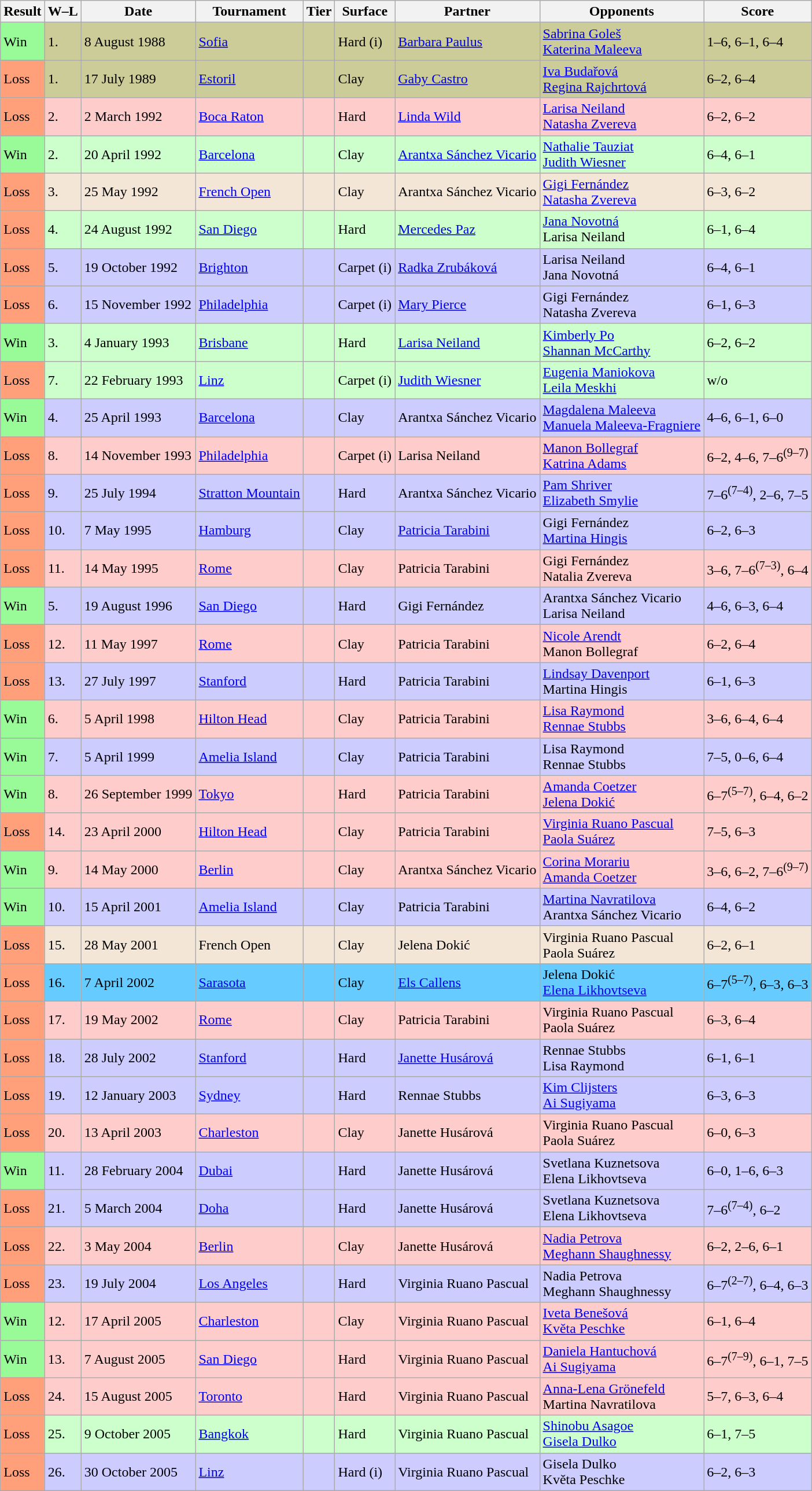<table class="sortable wikitable">
<tr>
<th style="width:40px">Result</th>
<th>W–L</th>
<th>Date</th>
<th>Tournament</th>
<th>Tier</th>
<th>Surface</th>
<th>Partner</th>
<th>Opponents</th>
<th class="unsortable">Score</th>
</tr>
<tr style="background:#cc9;">
<td style="background:#98fb98;">Win</td>
<td>1.</td>
<td>8 August 1988</td>
<td><a href='#'>Sofia</a></td>
<td></td>
<td>Hard (i)</td>
<td> <a href='#'>Barbara Paulus</a></td>
<td> <a href='#'>Sabrina Goleš</a> <br>  <a href='#'>Katerina Maleeva</a></td>
<td>1–6, 6–1, 6–4</td>
</tr>
<tr style="background:#cc9;">
<td style="background:#ffa07a;">Loss</td>
<td>1.</td>
<td>17 July 1989</td>
<td><a href='#'>Estoril</a></td>
<td></td>
<td>Clay</td>
<td> <a href='#'>Gaby Castro</a></td>
<td> <a href='#'>Iva Budařová</a> <br>  <a href='#'>Regina Rajchrtová</a></td>
<td>6–2, 6–4</td>
</tr>
<tr style="background:#fcc;">
<td style="background:#ffa07a;">Loss</td>
<td>2.</td>
<td>2 March 1992</td>
<td><a href='#'>Boca Raton</a></td>
<td></td>
<td>Hard</td>
<td> <a href='#'>Linda Wild</a></td>
<td> <a href='#'>Larisa Neiland</a> <br>  <a href='#'>Natasha Zvereva</a></td>
<td>6–2, 6–2</td>
</tr>
<tr style="background:#cfc;">
<td style="background:#98fb98;">Win</td>
<td>2.</td>
<td>20 April 1992</td>
<td><a href='#'>Barcelona</a></td>
<td></td>
<td>Clay</td>
<td> <a href='#'>Arantxa Sánchez Vicario</a></td>
<td> <a href='#'>Nathalie Tauziat</a> <br>  <a href='#'>Judith Wiesner</a></td>
<td>6–4, 6–1</td>
</tr>
<tr style="background:#f3e6d7;">
<td style="background:#ffa07a;">Loss</td>
<td>3.</td>
<td>25 May 1992</td>
<td><a href='#'>French Open</a></td>
<td></td>
<td>Clay</td>
<td> Arantxa Sánchez Vicario</td>
<td> <a href='#'>Gigi Fernández</a> <br>  <a href='#'>Natasha Zvereva</a></td>
<td>6–3, 6–2</td>
</tr>
<tr style="background:#cfc;">
<td style="background:#ffa07a;">Loss</td>
<td>4.</td>
<td>24 August 1992</td>
<td><a href='#'>San Diego</a></td>
<td></td>
<td>Hard</td>
<td> <a href='#'>Mercedes Paz</a></td>
<td> <a href='#'>Jana Novotná</a> <br>  Larisa Neiland</td>
<td>6–1, 6–4</td>
</tr>
<tr style="background:#ccccff;">
<td style="background:#ffa07a;">Loss</td>
<td>5.</td>
<td>19 October 1992</td>
<td><a href='#'>Brighton</a></td>
<td></td>
<td>Carpet (i)</td>
<td> <a href='#'>Radka Zrubáková</a></td>
<td> Larisa Neiland <br>  Jana Novotná</td>
<td>6–4, 6–1</td>
</tr>
<tr style="background:#ccccff;">
<td style="background:#ffa07a;">Loss</td>
<td>6.</td>
<td>15 November 1992</td>
<td><a href='#'>Philadelphia</a></td>
<td></td>
<td>Carpet (i)</td>
<td> <a href='#'>Mary Pierce</a></td>
<td> Gigi Fernández <br>  Natasha Zvereva</td>
<td>6–1, 6–3</td>
</tr>
<tr style="background:#cfc;">
<td style="background:#98fb98;">Win</td>
<td>3.</td>
<td>4 January 1993</td>
<td><a href='#'>Brisbane</a></td>
<td></td>
<td>Hard</td>
<td> <a href='#'>Larisa Neiland</a></td>
<td> <a href='#'>Kimberly Po</a> <br>  <a href='#'>Shannan McCarthy</a></td>
<td>6–2, 6–2</td>
</tr>
<tr style="background:#cfc;">
<td style="background:#ffa07a;">Loss</td>
<td>7.</td>
<td>22 February 1993</td>
<td><a href='#'>Linz</a></td>
<td></td>
<td>Carpet (i)</td>
<td> <a href='#'>Judith Wiesner</a></td>
<td> <a href='#'>Eugenia Maniokova</a> <br>  <a href='#'>Leila Meskhi</a></td>
<td>w/o</td>
</tr>
<tr style="background:#ccccff;">
<td style="background:#98fb98;">Win</td>
<td>4.</td>
<td>25 April 1993</td>
<td><a href='#'>Barcelona</a></td>
<td></td>
<td>Clay</td>
<td> Arantxa Sánchez Vicario</td>
<td> <a href='#'>Magdalena Maleeva</a> <br>  <a href='#'>Manuela Maleeva-Fragniere</a></td>
<td>4–6, 6–1, 6–0</td>
</tr>
<tr style="background:#fcc;">
<td style="background:#ffa07a;">Loss</td>
<td>8.</td>
<td>14 November 1993</td>
<td><a href='#'>Philadelphia</a></td>
<td></td>
<td>Carpet (i)</td>
<td> Larisa Neiland</td>
<td> <a href='#'>Manon Bollegraf</a> <br>  <a href='#'>Katrina Adams</a></td>
<td>6–2, 4–6, 7–6<sup>(9–7)</sup></td>
</tr>
<tr style="background:#ccccff;">
<td style="background:#ffa07a;">Loss</td>
<td>9.</td>
<td>25 July 1994</td>
<td><a href='#'>Stratton Mountain</a></td>
<td></td>
<td>Hard</td>
<td> Arantxa Sánchez Vicario</td>
<td> <a href='#'>Pam Shriver</a> <br>  <a href='#'>Elizabeth Smylie</a></td>
<td>7–6<sup>(7–4)</sup>, 2–6, 7–5</td>
</tr>
<tr style="background:#ccccff;">
<td style="background:#ffa07a;">Loss</td>
<td>10.</td>
<td>7 May 1995</td>
<td><a href='#'>Hamburg</a></td>
<td></td>
<td>Clay</td>
<td> <a href='#'>Patricia Tarabini</a></td>
<td> Gigi Fernández <br>  <a href='#'>Martina Hingis</a></td>
<td>6–2, 6–3</td>
</tr>
<tr bgcolor="ffcccc">
<td style="background:#ffa07a;">Loss</td>
<td>11.</td>
<td>14 May 1995</td>
<td><a href='#'>Rome</a></td>
<td></td>
<td>Clay</td>
<td> Patricia Tarabini</td>
<td> Gigi Fernández <br>  Natalia Zvereva</td>
<td>3–6, 7–6<sup>(7–3)</sup>, 6–4</td>
</tr>
<tr style="background:#ccccff;">
<td style="background:#98fb98;">Win</td>
<td>5.</td>
<td>19 August 1996</td>
<td><a href='#'>San Diego</a></td>
<td></td>
<td>Hard</td>
<td> Gigi Fernández</td>
<td> Arantxa Sánchez Vicario <br>  Larisa Neiland</td>
<td>4–6, 6–3, 6–4</td>
</tr>
<tr bgcolor="ffcccc">
<td style="background:#ffa07a;">Loss</td>
<td>12.</td>
<td>11 May 1997</td>
<td><a href='#'>Rome</a></td>
<td></td>
<td>Clay</td>
<td> Patricia Tarabini</td>
<td> <a href='#'>Nicole Arendt</a> <br>  Manon Bollegraf</td>
<td>6–2, 6–4</td>
</tr>
<tr style="background:#ccccff;">
<td style="background:#ffa07a;">Loss</td>
<td>13.</td>
<td>27 July 1997</td>
<td><a href='#'>Stanford</a></td>
<td></td>
<td>Hard</td>
<td> Patricia Tarabini</td>
<td> <a href='#'>Lindsay Davenport</a> <br>  Martina Hingis</td>
<td>6–1, 6–3</td>
</tr>
<tr bgcolor="ffcccc">
<td style="background:#98fb98;">Win</td>
<td>6.</td>
<td>5 April 1998</td>
<td><a href='#'>Hilton Head</a></td>
<td></td>
<td>Clay</td>
<td> Patricia Tarabini</td>
<td> <a href='#'>Lisa Raymond</a> <br>  <a href='#'>Rennae Stubbs</a></td>
<td>3–6, 6–4, 6–4</td>
</tr>
<tr style="background:#ccccff;">
<td style="background:#98fb98;">Win</td>
<td>7.</td>
<td>5 April 1999</td>
<td><a href='#'>Amelia Island</a></td>
<td></td>
<td>Clay</td>
<td> Patricia Tarabini</td>
<td> Lisa Raymond <br>  Rennae Stubbs</td>
<td>7–5, 0–6, 6–4</td>
</tr>
<tr bgcolor="ffcccc">
<td style="background:#98fb98;">Win</td>
<td>8.</td>
<td>26 September 1999</td>
<td><a href='#'>Tokyo</a></td>
<td></td>
<td>Hard</td>
<td> Patricia Tarabini</td>
<td> <a href='#'>Amanda Coetzer</a> <br>  <a href='#'>Jelena Dokić</a></td>
<td>6–7<sup>(5–7)</sup>, 6–4, 6–2</td>
</tr>
<tr bgcolor="ffcccc">
<td style="background:#ffa07a;">Loss</td>
<td>14.</td>
<td>23 April 2000</td>
<td><a href='#'>Hilton Head</a></td>
<td></td>
<td>Clay</td>
<td> Patricia Tarabini</td>
<td> <a href='#'>Virginia Ruano Pascual</a> <br>  <a href='#'>Paola Suárez</a></td>
<td>7–5, 6–3</td>
</tr>
<tr style="background:#fcc;">
<td style="background:#98fb98;">Win</td>
<td>9.</td>
<td>14 May 2000</td>
<td><a href='#'>Berlin</a></td>
<td></td>
<td>Clay</td>
<td> Arantxa Sánchez Vicario</td>
<td> <a href='#'>Corina Morariu</a> <br>  <a href='#'>Amanda Coetzer</a></td>
<td>3–6, 6–2, 7–6<sup>(9–7)</sup></td>
</tr>
<tr style="background:#ccccff;">
<td style="background:#98fb98;">Win</td>
<td>10.</td>
<td>15 April 2001</td>
<td><a href='#'>Amelia Island</a></td>
<td></td>
<td>Clay</td>
<td> Patricia Tarabini</td>
<td> <a href='#'>Martina Navratilova</a> <br>  Arantxa Sánchez Vicario</td>
<td>6–4, 6–2</td>
</tr>
<tr style="background:#f3e6d7;">
<td style="background:#ffa07a;">Loss</td>
<td>15.</td>
<td>28 May 2001</td>
<td>French Open</td>
<td></td>
<td>Clay</td>
<td> Jelena Dokić</td>
<td> Virginia Ruano Pascual <br>  Paola Suárez</td>
<td>6–2, 6–1</td>
</tr>
<tr bgcolor="66CCFF">
<td style="background:#ffa07a;">Loss</td>
<td>16.</td>
<td>7 April 2002</td>
<td><a href='#'>Sarasota</a></td>
<td></td>
<td>Clay</td>
<td> <a href='#'>Els Callens</a></td>
<td> Jelena Dokić <br>  <a href='#'>Elena Likhovtseva</a></td>
<td>6–7<sup>(5–7)</sup>, 6–3, 6–3</td>
</tr>
<tr bgcolor="ffcccc">
<td style="background:#ffa07a;">Loss</td>
<td>17.</td>
<td>19 May 2002</td>
<td><a href='#'>Rome</a></td>
<td></td>
<td>Clay</td>
<td> Patricia Tarabini</td>
<td> Virginia Ruano Pascual <br>  Paola Suárez</td>
<td>6–3, 6–4</td>
</tr>
<tr style="background:#ccccff;">
<td style="background:#ffa07a;">Loss</td>
<td>18.</td>
<td>28 July 2002</td>
<td><a href='#'>Stanford</a></td>
<td></td>
<td>Hard</td>
<td> <a href='#'>Janette Husárová</a></td>
<td> Rennae Stubbs <br>  Lisa Raymond</td>
<td>6–1, 6–1</td>
</tr>
<tr style="background:#ccccff;">
<td style="background:#ffa07a;">Loss</td>
<td>19.</td>
<td>12 January 2003</td>
<td><a href='#'>Sydney</a></td>
<td></td>
<td>Hard</td>
<td> Rennae Stubbs</td>
<td> <a href='#'>Kim Clijsters</a> <br>  <a href='#'>Ai Sugiyama</a></td>
<td>6–3, 6–3</td>
</tr>
<tr style="background:#fcc;">
<td style="background:#ffa07a;">Loss</td>
<td>20.</td>
<td>13 April 2003</td>
<td><a href='#'>Charleston</a></td>
<td></td>
<td>Clay</td>
<td> Janette Husárová</td>
<td> Virginia Ruano Pascual <br>  Paola Suárez</td>
<td>6–0, 6–3</td>
</tr>
<tr style="background:#ccccff;">
<td style="background:#98fb98;">Win</td>
<td>11.</td>
<td>28 February 2004</td>
<td><a href='#'>Dubai</a></td>
<td></td>
<td>Hard</td>
<td> Janette Husárová</td>
<td> Svetlana Kuznetsova <br>  Elena Likhovtseva</td>
<td>6–0, 1–6, 6–3</td>
</tr>
<tr style="background:#ccccff;">
<td style="background:#ffa07a;">Loss</td>
<td>21.</td>
<td>5 March 2004</td>
<td><a href='#'>Doha</a></td>
<td></td>
<td>Hard</td>
<td> Janette Husárová</td>
<td> Svetlana Kuznetsova <br>  Elena Likhovtseva</td>
<td>7–6<sup>(7–4)</sup>, 6–2</td>
</tr>
<tr style="background:#fcc;">
<td style="background:#ffa07a;">Loss</td>
<td>22.</td>
<td>3 May 2004</td>
<td><a href='#'>Berlin</a></td>
<td></td>
<td>Clay</td>
<td> Janette Husárová</td>
<td> <a href='#'>Nadia Petrova</a> <br>  <a href='#'>Meghann Shaughnessy</a></td>
<td>6–2, 2–6, 6–1</td>
</tr>
<tr style="background:#ccccff;">
<td style="background:#ffa07a;">Loss</td>
<td>23.</td>
<td>19 July 2004</td>
<td><a href='#'>Los Angeles</a></td>
<td></td>
<td>Hard</td>
<td> Virginia Ruano Pascual</td>
<td> Nadia Petrova <br>  Meghann Shaughnessy</td>
<td>6–7<sup>(2–7)</sup>, 6–4, 6–3</td>
</tr>
<tr style="background:#fcc;">
<td style="background:#98fb98;">Win</td>
<td>12.</td>
<td>17 April 2005</td>
<td><a href='#'>Charleston</a></td>
<td></td>
<td>Clay</td>
<td> Virginia Ruano Pascual</td>
<td> <a href='#'>Iveta Benešová</a> <br>  <a href='#'>Květa Peschke</a></td>
<td>6–1, 6–4</td>
</tr>
<tr style="background:#fcc;">
<td style="background:#98fb98;">Win</td>
<td>13.</td>
<td>7 August 2005</td>
<td><a href='#'>San Diego</a></td>
<td></td>
<td>Hard</td>
<td> Virginia Ruano Pascual</td>
<td> <a href='#'>Daniela Hantuchová</a> <br>  <a href='#'>Ai Sugiyama</a></td>
<td>6–7<sup>(7–9)</sup>, 6–1, 7–5</td>
</tr>
<tr style="background:#fcc;">
<td style="background:#ffa07a;">Loss</td>
<td>24.</td>
<td>15 August 2005</td>
<td><a href='#'>Toronto</a></td>
<td></td>
<td>Hard</td>
<td> Virginia Ruano Pascual</td>
<td> <a href='#'>Anna-Lena Grönefeld</a> <br>  Martina Navratilova</td>
<td>5–7, 6–3, 6–4</td>
</tr>
<tr bgcolor=#CCFFCC>
<td style="background:#ffa07a;">Loss</td>
<td>25.</td>
<td>9 October 2005</td>
<td><a href='#'>Bangkok</a></td>
<td></td>
<td>Hard</td>
<td> Virginia Ruano Pascual</td>
<td> <a href='#'>Shinobu Asagoe</a> <br>  <a href='#'>Gisela Dulko</a></td>
<td>6–1, 7–5</td>
</tr>
<tr bgcolor=#CCCCFF>
<td style="background:#ffa07a;">Loss</td>
<td>26.</td>
<td>30 October 2005</td>
<td><a href='#'>Linz</a></td>
<td></td>
<td>Hard (i)</td>
<td> Virginia Ruano Pascual</td>
<td> Gisela Dulko <br>  Květa Peschke</td>
<td>6–2, 6–3</td>
</tr>
</table>
